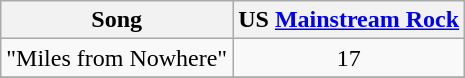<table class="wikitable">
<tr>
<th>Song</th>
<th>US <a href='#'>Mainstream Rock</a></th>
</tr>
<tr>
<td>"Miles from Nowhere"</td>
<td align="center">17</td>
</tr>
<tr>
</tr>
</table>
